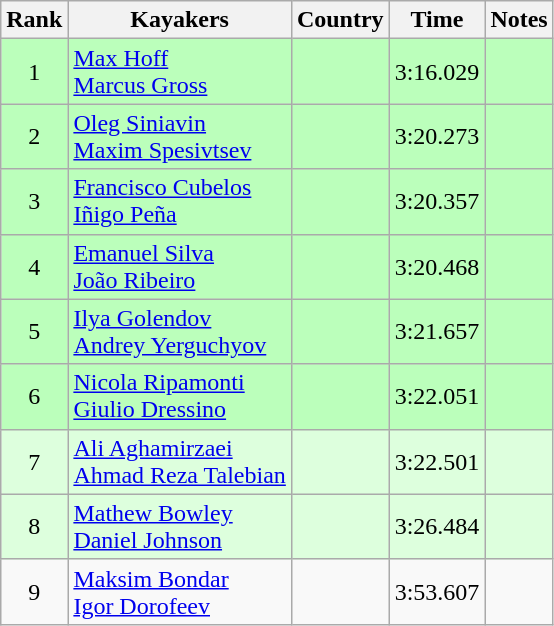<table class="wikitable" style="text-align:center">
<tr>
<th>Rank</th>
<th>Kayakers</th>
<th>Country</th>
<th>Time</th>
<th>Notes</th>
</tr>
<tr bgcolor=bbffbb>
<td>1</td>
<td align="left"><a href='#'>Max Hoff</a><br><a href='#'>Marcus Gross</a></td>
<td align="left"></td>
<td>3:16.029</td>
<td></td>
</tr>
<tr bgcolor=bbffbb>
<td>2</td>
<td align="left"><a href='#'>Oleg Siniavin</a><br><a href='#'>Maxim Spesivtsev</a></td>
<td align="left"></td>
<td>3:20.273</td>
<td></td>
</tr>
<tr bgcolor=bbffbb>
<td>3</td>
<td align="left"><a href='#'>Francisco Cubelos</a><br><a href='#'>Iñigo Peña</a></td>
<td align="left"></td>
<td>3:20.357</td>
<td></td>
</tr>
<tr bgcolor=bbffbb>
<td>4</td>
<td align="left"><a href='#'>Emanuel Silva</a><br><a href='#'>João Ribeiro</a></td>
<td align="left"></td>
<td>3:20.468</td>
<td></td>
</tr>
<tr bgcolor=bbffbb>
<td>5</td>
<td align="left"><a href='#'>Ilya Golendov</a><br><a href='#'>Andrey Yerguchyov</a></td>
<td align="left"></td>
<td>3:21.657</td>
<td></td>
</tr>
<tr bgcolor=bbffbb>
<td>6</td>
<td align="left"><a href='#'>Nicola Ripamonti</a><br><a href='#'>Giulio Dressino</a></td>
<td align="left"></td>
<td>3:22.051</td>
<td></td>
</tr>
<tr bgcolor=ddffdd>
<td>7</td>
<td align="left"><a href='#'>Ali Aghamirzaei</a><br><a href='#'>Ahmad Reza Talebian</a></td>
<td align="left"></td>
<td>3:22.501</td>
<td></td>
</tr>
<tr bgcolor=ddffdd>
<td>8</td>
<td align="left"><a href='#'>Mathew Bowley</a><br><a href='#'>Daniel Johnson</a></td>
<td align="left"></td>
<td>3:26.484</td>
<td></td>
</tr>
<tr>
<td>9</td>
<td align="left"><a href='#'>Maksim Bondar</a><br><a href='#'>Igor Dorofeev</a></td>
<td align="left"></td>
<td>3:53.607</td>
<td></td>
</tr>
</table>
